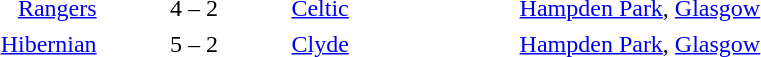<table width=100% cellspacing=1>
<tr>
<th width=12%></th>
<th width=10%></th>
<th width=12%></th>
<th></th>
</tr>
<tr>
<td align=right><a href='#'>Rangers</a></td>
<td align=center>4 – 2</td>
<td><a href='#'>Celtic</a></td>
<td><a href='#'>Hampden Park</a>, <a href='#'>Glasgow</a></td>
</tr>
<tr>
<td></td>
</tr>
<tr>
<td align=right><a href='#'>Hibernian</a></td>
<td align=center>5 – 2</td>
<td><a href='#'>Clyde</a></td>
<td><a href='#'>Hampden Park</a>, <a href='#'>Glasgow</a></td>
</tr>
</table>
